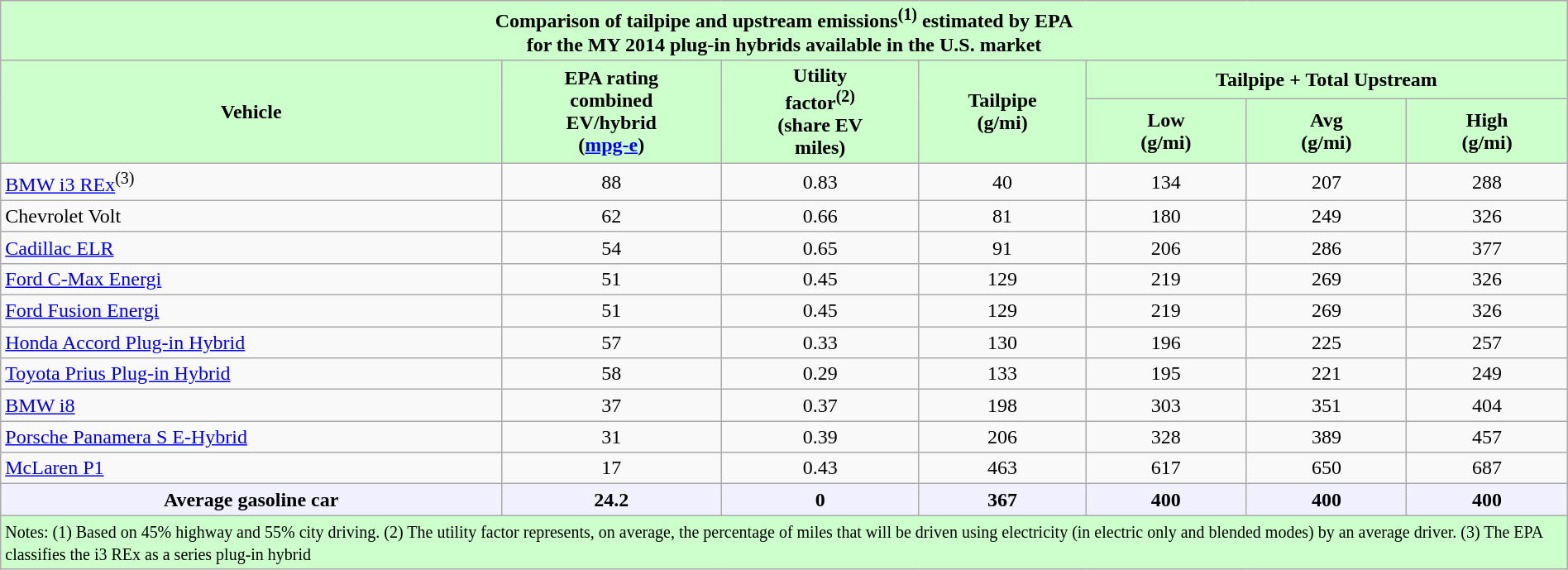<table class=" wikitable" style="margin: 1em auto 1em auto">
<tr>
<th colspan="7" style="text-align:center; background:#cfc;">Comparison of tailpipe and upstream  emissions<sup>(1)</sup> estimated by EPA<br> for the MY 2014 plug-in hybrids available in the U.S. market </th>
</tr>
<tr>
<th style="background:#cfc;" rowspan="2">Vehicle</th>
<th style="background:#cfc;" rowspan="2">EPA rating<br> combined<br> EV/hybrid<br>(<a href='#'>mpg-e</a>)</th>
<th style="background:#cfc;" rowspan="2">Utility<br>factor<sup>(2)</sup><br>(share EV<br>miles)</th>
<th style="background:#cfc;" rowspan="2">Tailpipe <br>(g/mi)</th>
<th style="background:#cfc;" colspan="3">Tailpipe + Total Upstream </th>
</tr>
<tr style="text-align:center;">
<th style="background:#cfc;">Low<br>(g/mi)</th>
<th style="background:#cfc;">Avg<br>(g/mi)</th>
<th style="background:#cfc;">High<br>(g/mi)</th>
</tr>
<tr style="text-align:center;">
<td align=left><a href='#'>BMW i3 REx</a><sup>(3)</sup></td>
<td>88</td>
<td>0.83</td>
<td>40</td>
<td>134</td>
<td>207</td>
<td>288</td>
</tr>
<tr style="text-align:center;">
<td align=left>Chevrolet Volt</td>
<td>62</td>
<td>0.66</td>
<td>81</td>
<td>180</td>
<td>249</td>
<td>326</td>
</tr>
<tr style="text-align:center;">
<td align=left><a href='#'>Cadillac ELR</a></td>
<td>54</td>
<td>0.65</td>
<td>91</td>
<td>206</td>
<td>286</td>
<td>377</td>
</tr>
<tr style="text-align:center;">
<td align=left><a href='#'>Ford C-Max Energi</a></td>
<td>51</td>
<td>0.45</td>
<td>129</td>
<td>219</td>
<td>269</td>
<td>326</td>
</tr>
<tr style="text-align:center;">
<td align=left><a href='#'>Ford Fusion Energi</a></td>
<td>51</td>
<td>0.45</td>
<td>129</td>
<td>219</td>
<td>269</td>
<td>326</td>
</tr>
<tr style="text-align:center;">
<td align=left><a href='#'>Honda Accord Plug-in Hybrid</a></td>
<td>57</td>
<td>0.33</td>
<td>130</td>
<td>196</td>
<td>225</td>
<td>257</td>
</tr>
<tr style="text-align:center;">
<td align=left><a href='#'>Toyota Prius Plug-in Hybrid</a></td>
<td>58</td>
<td>0.29</td>
<td>133</td>
<td>195</td>
<td>221</td>
<td>249</td>
</tr>
<tr style="text-align:center;">
<td align=left><a href='#'>BMW i8</a></td>
<td>37</td>
<td>0.37</td>
<td>198</td>
<td>303</td>
<td>351</td>
<td>404</td>
</tr>
<tr style="text-align:center;">
<td align=left><a href='#'>Porsche Panamera S E-Hybrid</a></td>
<td>31</td>
<td>0.39</td>
<td>206</td>
<td>328</td>
<td>389</td>
<td>457</td>
</tr>
<tr style="text-align:center;">
<td align=left><a href='#'>McLaren P1</a></td>
<td>17</td>
<td>0.43</td>
<td>463</td>
<td>617</td>
<td>650</td>
<td>687</td>
</tr>
<tr style="text-align:center;">
<th style="background:#f0f0ff;">Average gasoline car</th>
<th style="background:#f0f0ff;">24.2</th>
<th style="background:#f0f0ff;">0</th>
<th style="background:#f0f0ff;">367</th>
<th style="background:#f0f0ff;">400</th>
<th style="background:#f0f0ff;">400</th>
<th style="background:#f0f0ff;">400</th>
</tr>
<tr>
<td colspan="7" style="text-align:left; background:#cfc;"><small>Notes: (1) Based on 45% highway and 55% city driving. (2) The utility factor represents, on average, the percentage of miles that will be driven using electricity (in electric only and blended modes) by an average driver. (3) The EPA classifies the i3 REx as a series plug-in hybrid</small></td>
</tr>
</table>
